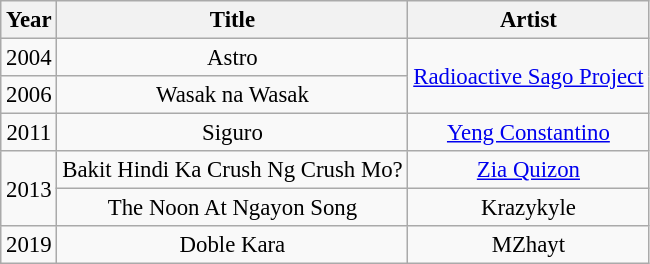<table class="wikitable" style="text-align: center; font-size:95%;">
<tr>
<th>Year</th>
<th>Title</th>
<th>Artist</th>
</tr>
<tr>
<td rowspan="1">2004</td>
<td>Astro</td>
<td rowspan="2"><a href='#'>Radioactive Sago Project</a></td>
</tr>
<tr>
<td>2006</td>
<td>Wasak na Wasak</td>
</tr>
<tr>
<td rowspan="1">2011</td>
<td>Siguro</td>
<td><a href='#'>Yeng Constantino</a></td>
</tr>
<tr>
<td rowspan="2">2013</td>
<td>Bakit Hindi Ka Crush Ng Crush Mo?</td>
<td><a href='#'>Zia Quizon</a></td>
</tr>
<tr>
<td>The Noon At Ngayon Song</td>
<td>Krazykyle</td>
</tr>
<tr>
<td rowspan="1">2019</td>
<td>Doble Kara</td>
<td>MZhayt</td>
</tr>
</table>
